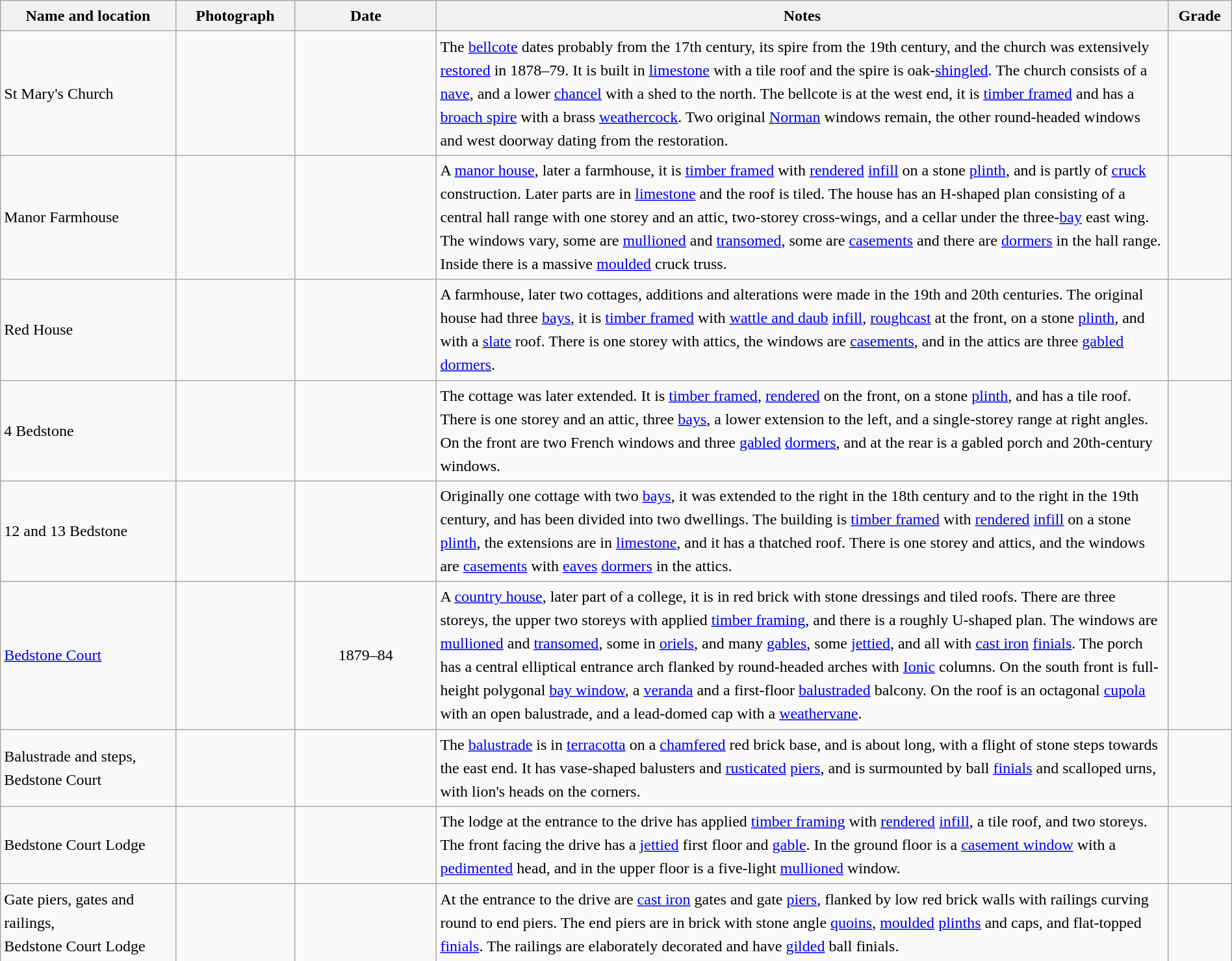<table class="wikitable sortable plainrowheaders" style="width:100%; border:0; text-align:left; line-height:150%;">
<tr>
<th scope="col"  style="width:150px">Name and location</th>
<th scope="col"  style="width:100px" class="unsortable">Photograph</th>
<th scope="col"  style="width:120px">Date</th>
<th scope="col"  style="width:650px" class="unsortable">Notes</th>
<th scope="col"  style="width:50px">Grade</th>
</tr>
<tr>
<td>St Mary's Church<br><small></small></td>
<td></td>
<td align="center"></td>
<td>The <a href='#'>bellcote</a> dates probably from the 17th century, its spire from the 19th century, and the church was extensively <a href='#'>restored</a> in 1878–79. It is built in <a href='#'>limestone</a> with a tile roof and the spire is oak-<a href='#'>shingled</a>. The church consists of a <a href='#'>nave</a>, and a lower <a href='#'>chancel</a> with a shed to the north. The bellcote is at the west end, it is <a href='#'>timber framed</a> and has a <a href='#'>broach spire</a> with a brass <a href='#'>weathercock</a>. Two original <a href='#'>Norman</a> windows remain, the other round-headed windows and west doorway dating from the restoration.</td>
<td align="center" ></td>
</tr>
<tr>
<td>Manor Farmhouse<br><small></small></td>
<td></td>
<td align="center"></td>
<td>A <a href='#'>manor house</a>, later a farmhouse, it is <a href='#'>timber framed</a> with <a href='#'>rendered</a> <a href='#'>infill</a> on a stone <a href='#'>plinth</a>, and is partly of <a href='#'>cruck</a> construction. Later parts are in <a href='#'>limestone</a> and the roof is tiled. The house has an H-shaped plan consisting of a central hall range with one storey and an attic, two-storey cross-wings, and a cellar under the three-<a href='#'>bay</a> east wing. The windows vary, some are <a href='#'>mullioned</a> and <a href='#'>transomed</a>, some are <a href='#'>casements</a> and there are <a href='#'>dormers</a> in the hall range. Inside there is a massive <a href='#'>moulded</a> cruck truss.</td>
<td align="center" ></td>
</tr>
<tr>
<td>Red House<br><small></small></td>
<td></td>
<td align="center"></td>
<td>A farmhouse, later two cottages, additions and alterations were made in the 19th and 20th centuries. The original house had three <a href='#'>bays</a>, it is <a href='#'>timber framed</a> with <a href='#'>wattle and daub</a> <a href='#'>infill</a>, <a href='#'>roughcast</a> at the front, on a stone <a href='#'>plinth</a>, and with a <a href='#'>slate</a> roof. There is one storey with attics, the windows are <a href='#'>casements</a>, and in the attics are three <a href='#'>gabled</a> <a href='#'>dormers</a>.</td>
<td align="center" ></td>
</tr>
<tr>
<td>4 Bedstone<br><small></small></td>
<td></td>
<td align="center"></td>
<td>The cottage was later extended. It is <a href='#'>timber framed</a>, <a href='#'>rendered</a> on the front, on a stone <a href='#'>plinth</a>, and has a tile roof. There is one storey and an attic, three <a href='#'>bays</a>, a lower extension to the left, and a single-storey range at right angles. On the front are two French windows and three <a href='#'>gabled</a> <a href='#'>dormers</a>, and at the rear is a gabled porch and 20th-century windows.</td>
<td align="center" ></td>
</tr>
<tr>
<td>12 and 13 Bedstone<br><small></small></td>
<td></td>
<td align="center"></td>
<td>Originally one cottage with two <a href='#'>bays</a>, it was extended to the right in the 18th century and to the right in the 19th century, and has been divided into two dwellings. The building is <a href='#'>timber framed</a> with <a href='#'>rendered</a> <a href='#'>infill</a> on a stone <a href='#'>plinth</a>, the extensions are in <a href='#'>limestone</a>, and it has a thatched roof. There is one storey and attics, and the windows are <a href='#'>casements</a> with <a href='#'>eaves</a> <a href='#'>dormers</a> in the attics.</td>
<td align="center" ></td>
</tr>
<tr>
<td><a href='#'>Bedstone Court</a><br><small></small></td>
<td></td>
<td align="center">1879–84</td>
<td>A <a href='#'>country house</a>, later part of a college, it is in red brick with stone dressings and tiled roofs. There are three storeys, the upper two storeys with applied <a href='#'>timber framing</a>, and there is a roughly U-shaped plan. The windows are <a href='#'>mullioned</a> and <a href='#'>transomed</a>, some in <a href='#'>oriels</a>, and many <a href='#'>gables</a>, some <a href='#'>jettied</a>, and all with <a href='#'>cast iron</a> <a href='#'>finials</a>. The porch has a central elliptical entrance arch flanked by round-headed arches with <a href='#'>Ionic</a> columns. On the south front is full-height polygonal <a href='#'>bay window</a>, a <a href='#'>veranda</a> and a first-floor <a href='#'>balustraded</a> balcony. On the roof is an octagonal <a href='#'>cupola</a> with an open balustrade, and a lead-domed cap with a <a href='#'>weathervane</a>.</td>
<td align="center" ></td>
</tr>
<tr>
<td>Balustrade and steps,<br>Bedstone Court<br><small></small></td>
<td></td>
<td align="center"></td>
<td>The <a href='#'>balustrade</a> is in <a href='#'>terracotta</a> on a <a href='#'>chamfered</a> red brick base, and is about  long, with a flight of stone steps towards the east end. It has vase-shaped balusters and <a href='#'>rusticated</a> <a href='#'>piers</a>, and is surmounted by ball <a href='#'>finials</a> and scalloped urns, with lion's heads on the corners.</td>
<td align="center" ></td>
</tr>
<tr>
<td>Bedstone Court Lodge<br><small></small></td>
<td></td>
<td align="center"></td>
<td>The lodge at the entrance to the drive has applied <a href='#'>timber framing</a> with <a href='#'>rendered</a> <a href='#'>infill</a>, a tile roof, and two storeys. The front facing the drive has a <a href='#'>jettied</a> first floor and <a href='#'>gable</a>. In the ground floor is a <a href='#'>casement window</a> with a <a href='#'>pedimented</a> head, and in the upper floor is a five-light <a href='#'>mullioned</a> window.</td>
<td align="center" ></td>
</tr>
<tr>
<td>Gate piers, gates and railings,<br>Bedstone Court Lodge<br><small></small></td>
<td></td>
<td align="center"></td>
<td>At the entrance to the drive are <a href='#'>cast iron</a> gates and gate <a href='#'>piers</a>, flanked by low red brick walls with railings curving round to end piers. The end piers are in brick with stone angle <a href='#'>quoins</a>, <a href='#'>moulded</a> <a href='#'>plinths</a> and caps, and flat-topped <a href='#'>finials</a>. The railings are elaborately decorated and have <a href='#'>gilded</a> ball finials.</td>
<td align="center" ></td>
</tr>
<tr>
</tr>
</table>
